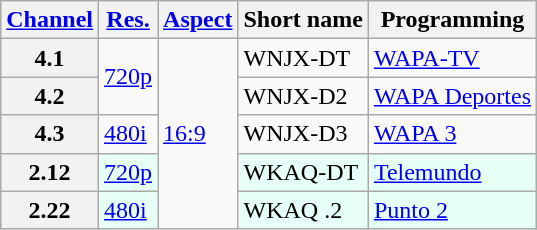<table class="wikitable">
<tr>
<th scope = "col"><a href='#'>Channel</a></th>
<th scope = "col"><a href='#'>Res.</a></th>
<th scope = "col"><a href='#'>Aspect</a></th>
<th scope = "col">Short name</th>
<th scope = "col">Programming</th>
</tr>
<tr>
<th scope = "row">4.1</th>
<td rowspan="2"><a href='#'>720p</a></td>
<td rowspan="5"><a href='#'>16:9</a></td>
<td>WNJX-DT</td>
<td><a href='#'>WAPA-TV</a></td>
</tr>
<tr>
<th scope = "row">4.2</th>
<td>WNJX-D2</td>
<td><a href='#'>WAPA Deportes</a></td>
</tr>
<tr>
<th scope = "row">4.3</th>
<td><a href='#'>480i</a></td>
<td>WNJX-D3</td>
<td><a href='#'>WAPA 3</a></td>
</tr>
<tr style="background-color: #E6FFF7;">
<th scope = "row">2.12</th>
<td><a href='#'>720p</a></td>
<td>WKAQ-DT</td>
<td><a href='#'>Telemundo</a></td>
</tr>
<tr style="background-color: #E6FFF7;">
<th scope = "row">2.22</th>
<td><a href='#'>480i</a></td>
<td>WKAQ .2</td>
<td><a href='#'>Punto 2</a></td>
</tr>
</table>
